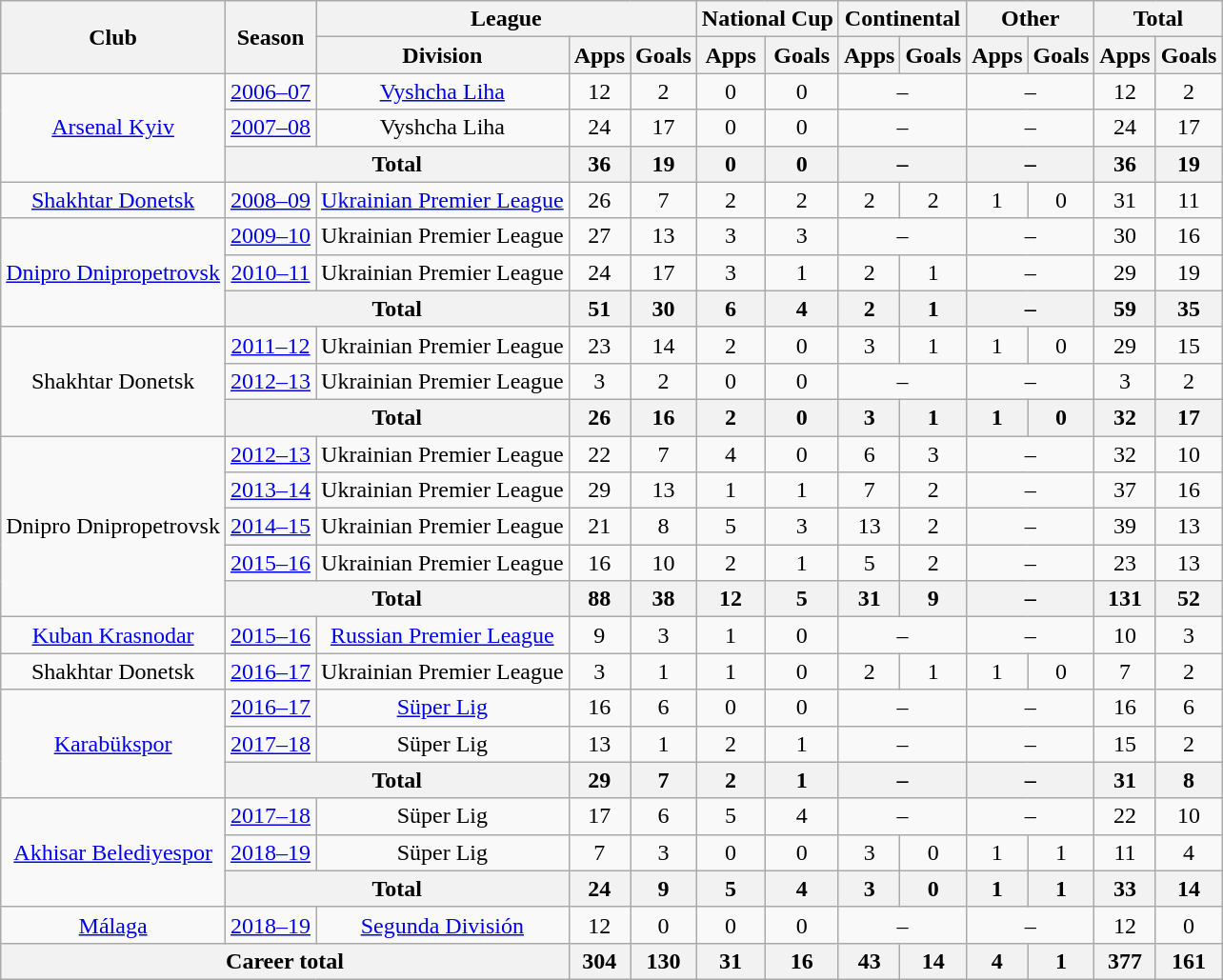<table class="wikitable" style="font-size:100%; text-align: center;">
<tr>
<th rowspan="2">Club</th>
<th rowspan="2">Season</th>
<th colspan="3">League</th>
<th colspan="2">National Cup</th>
<th colspan="2">Continental</th>
<th colspan="2">Other</th>
<th colspan="2">Total</th>
</tr>
<tr>
<th>Division</th>
<th>Apps</th>
<th>Goals</th>
<th>Apps</th>
<th>Goals</th>
<th>Apps</th>
<th>Goals</th>
<th>Apps</th>
<th>Goals</th>
<th>Apps</th>
<th>Goals</th>
</tr>
<tr>
<td rowspan="3"><a href='#'>Arsenal Kyiv</a></td>
<td><a href='#'>2006–07</a></td>
<td><a href='#'>Vyshcha Liha</a></td>
<td>12</td>
<td>2</td>
<td>0</td>
<td>0</td>
<td colspan="2">–</td>
<td colspan="2">–</td>
<td>12</td>
<td>2</td>
</tr>
<tr>
<td><a href='#'>2007–08</a></td>
<td>Vyshcha Liha</td>
<td>24</td>
<td>17</td>
<td>0</td>
<td>0</td>
<td colspan="2">–</td>
<td colspan="2">–</td>
<td>24</td>
<td>17</td>
</tr>
<tr>
<th colspan="2">Total</th>
<th>36</th>
<th>19</th>
<th>0</th>
<th>0</th>
<th colspan="2">–</th>
<th colspan="2">–</th>
<th>36</th>
<th>19</th>
</tr>
<tr>
<td><a href='#'>Shakhtar Donetsk</a></td>
<td><a href='#'>2008–09</a></td>
<td><a href='#'>Ukrainian Premier League</a></td>
<td>26</td>
<td>7</td>
<td>2</td>
<td>2</td>
<td>2</td>
<td>2</td>
<td>1</td>
<td>0</td>
<td>31</td>
<td>11</td>
</tr>
<tr>
<td rowspan="3"><a href='#'>Dnipro Dnipropetrovsk</a></td>
<td><a href='#'>2009–10</a></td>
<td>Ukrainian Premier League</td>
<td>27</td>
<td>13</td>
<td>3</td>
<td>3</td>
<td colspan="2">–</td>
<td colspan="2">–</td>
<td>30</td>
<td>16</td>
</tr>
<tr>
<td><a href='#'>2010–11</a></td>
<td>Ukrainian Premier League</td>
<td>24</td>
<td>17</td>
<td>3</td>
<td>1</td>
<td>2</td>
<td>1</td>
<td colspan="2">–</td>
<td>29</td>
<td>19</td>
</tr>
<tr>
<th colspan="2">Total</th>
<th>51</th>
<th>30</th>
<th>6</th>
<th>4</th>
<th>2</th>
<th>1</th>
<th colspan="2">–</th>
<th>59</th>
<th>35</th>
</tr>
<tr>
<td rowspan="3">Shakhtar Donetsk</td>
<td><a href='#'>2011–12</a></td>
<td>Ukrainian Premier League</td>
<td>23</td>
<td>14</td>
<td>2</td>
<td>0</td>
<td>3</td>
<td>1</td>
<td>1</td>
<td>0</td>
<td>29</td>
<td>15</td>
</tr>
<tr>
<td><a href='#'>2012–13</a></td>
<td>Ukrainian Premier League</td>
<td>3</td>
<td>2</td>
<td>0</td>
<td>0</td>
<td colspan="2">–</td>
<td colspan="2">–</td>
<td>3</td>
<td>2</td>
</tr>
<tr>
<th colspan="2">Total</th>
<th>26</th>
<th>16</th>
<th>2</th>
<th>0</th>
<th>3</th>
<th>1</th>
<th>1</th>
<th>0</th>
<th>32</th>
<th>17</th>
</tr>
<tr>
<td rowspan="5">Dnipro Dnipropetrovsk</td>
<td><a href='#'>2012–13</a></td>
<td>Ukrainian Premier League</td>
<td>22</td>
<td>7</td>
<td>4</td>
<td>0</td>
<td>6</td>
<td>3</td>
<td colspan="2">–</td>
<td>32</td>
<td>10</td>
</tr>
<tr>
<td><a href='#'>2013–14</a></td>
<td>Ukrainian Premier League</td>
<td>29</td>
<td>13</td>
<td>1</td>
<td>1</td>
<td>7</td>
<td>2</td>
<td colspan="2">–</td>
<td>37</td>
<td>16</td>
</tr>
<tr>
<td><a href='#'>2014–15</a></td>
<td>Ukrainian Premier League</td>
<td>21</td>
<td>8</td>
<td>5</td>
<td>3</td>
<td>13</td>
<td>2</td>
<td colspan="2">–</td>
<td>39</td>
<td>13</td>
</tr>
<tr>
<td><a href='#'>2015–16</a></td>
<td>Ukrainian Premier League</td>
<td>16</td>
<td>10</td>
<td>2</td>
<td>1</td>
<td>5</td>
<td>2</td>
<td colspan="2">–</td>
<td>23</td>
<td>13</td>
</tr>
<tr>
<th colspan="2">Total</th>
<th>88</th>
<th>38</th>
<th>12</th>
<th>5</th>
<th>31</th>
<th>9</th>
<th colspan="2">–</th>
<th>131</th>
<th>52</th>
</tr>
<tr>
<td><a href='#'>Kuban Krasnodar</a></td>
<td><a href='#'>2015–16</a></td>
<td><a href='#'>Russian Premier League</a></td>
<td>9</td>
<td>3</td>
<td>1</td>
<td>0</td>
<td colspan="2">–</td>
<td colspan="2">–</td>
<td>10</td>
<td>3</td>
</tr>
<tr>
<td>Shakhtar Donetsk</td>
<td><a href='#'>2016–17</a></td>
<td>Ukrainian Premier League</td>
<td>3</td>
<td>1</td>
<td>1</td>
<td>0</td>
<td>2</td>
<td>1</td>
<td>1</td>
<td>0</td>
<td>7</td>
<td>2</td>
</tr>
<tr>
<td rowspan="3"><a href='#'>Karabükspor</a></td>
<td><a href='#'>2016–17</a></td>
<td><a href='#'>Süper Lig</a></td>
<td>16</td>
<td>6</td>
<td>0</td>
<td>0</td>
<td colspan="2">–</td>
<td colspan="2">–</td>
<td>16</td>
<td>6</td>
</tr>
<tr>
<td><a href='#'>2017–18</a></td>
<td>Süper Lig</td>
<td>13</td>
<td>1</td>
<td>2</td>
<td>1</td>
<td colspan="2">–</td>
<td colspan="2">–</td>
<td>15</td>
<td>2</td>
</tr>
<tr>
<th colspan="2">Total</th>
<th>29</th>
<th>7</th>
<th>2</th>
<th>1</th>
<th colspan="2">–</th>
<th colspan="2">–</th>
<th>31</th>
<th>8</th>
</tr>
<tr>
<td rowspan="3"><a href='#'>Akhisar Belediyespor</a></td>
<td><a href='#'>2017–18</a></td>
<td>Süper Lig</td>
<td>17</td>
<td>6</td>
<td>5</td>
<td>4</td>
<td colspan="2">–</td>
<td colspan="2">–</td>
<td>22</td>
<td>10</td>
</tr>
<tr>
<td><a href='#'>2018–19</a></td>
<td>Süper Lig</td>
<td>7</td>
<td>3</td>
<td>0</td>
<td>0</td>
<td>3</td>
<td>0</td>
<td>1</td>
<td>1</td>
<td>11</td>
<td>4</td>
</tr>
<tr>
<th colspan="2">Total</th>
<th>24</th>
<th>9</th>
<th>5</th>
<th>4</th>
<th>3</th>
<th>0</th>
<th>1</th>
<th>1</th>
<th>33</th>
<th>14</th>
</tr>
<tr>
<td><a href='#'>Málaga</a></td>
<td><a href='#'>2018–19</a></td>
<td><a href='#'>Segunda División</a></td>
<td>12</td>
<td>0</td>
<td>0</td>
<td>0</td>
<td colspan="2">–</td>
<td colspan="2">–</td>
<td>12</td>
<td>0</td>
</tr>
<tr>
<th colspan="3">Career total</th>
<th>304</th>
<th>130</th>
<th>31</th>
<th>16</th>
<th>43</th>
<th>14</th>
<th>4</th>
<th>1</th>
<th>377</th>
<th>161</th>
</tr>
</table>
